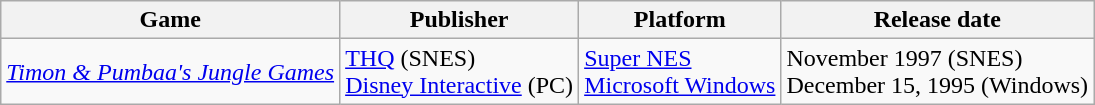<table class="wikitable">
<tr>
<th>Game</th>
<th>Publisher</th>
<th>Platform</th>
<th>Release date</th>
</tr>
<tr>
<td><em><a href='#'>Timon & Pumbaa's Jungle Games</a></em></td>
<td><a href='#'>THQ</a> (SNES)<br><a href='#'>Disney Interactive</a> (PC)</td>
<td><a href='#'>Super NES</a><br><a href='#'>Microsoft Windows</a></td>
<td>November 1997 (SNES)<br>December 15, 1995 (Windows)</td>
</tr>
</table>
